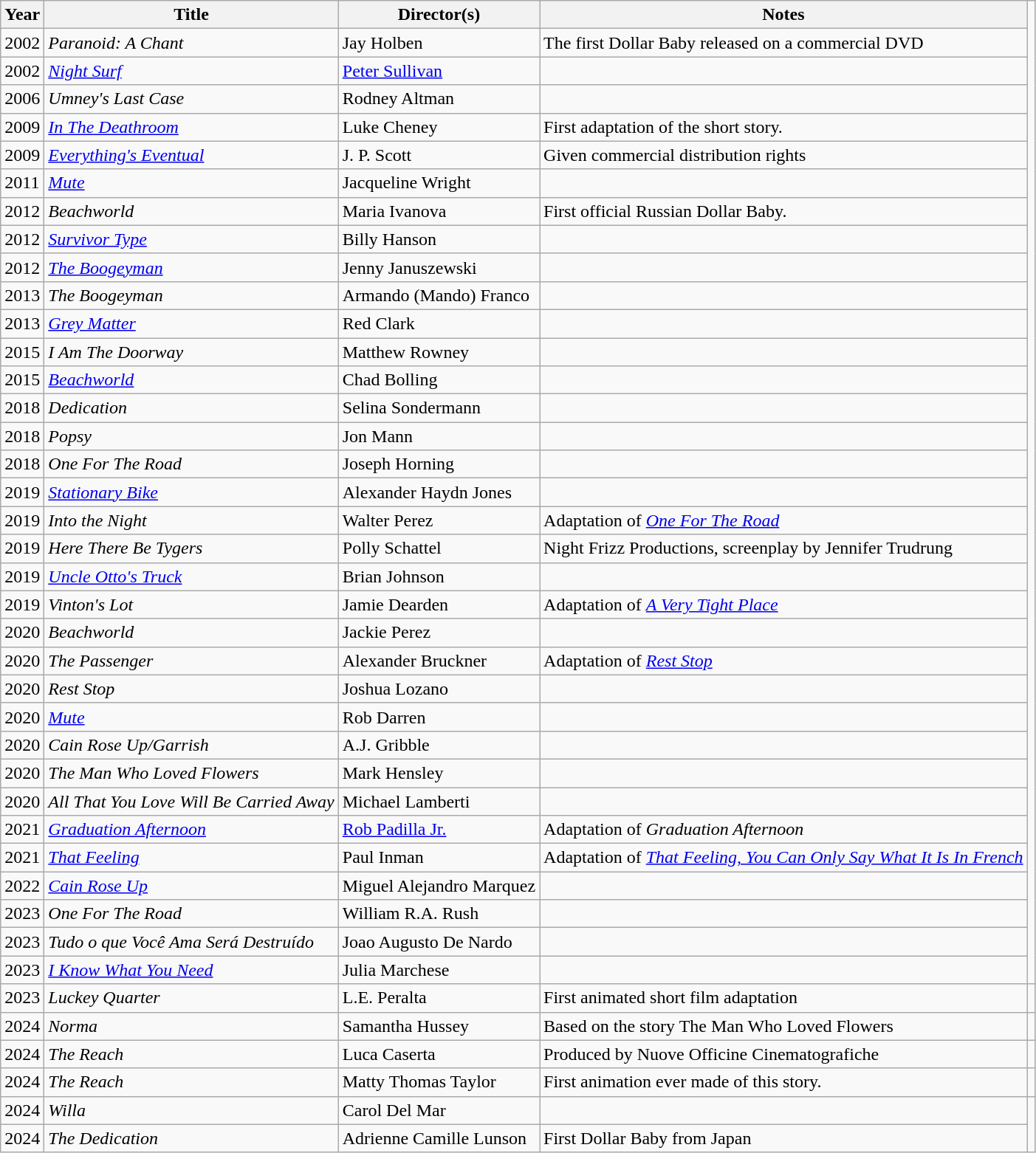<table class="wikitable sortable">
<tr>
<th>Year</th>
<th>Title</th>
<th>Director(s)</th>
<th class="unsortable">Notes</th>
</tr>
<tr>
<td>2002</td>
<td><em>Paranoid: A Chant</em></td>
<td>Jay Holben</td>
<td>The first Dollar Baby released on a commercial DVD</td>
</tr>
<tr>
<td>2002</td>
<td><em><a href='#'>Night Surf</a></em></td>
<td><a href='#'>Peter Sullivan</a></td>
<td></td>
</tr>
<tr>
<td>2006</td>
<td><em>Umney's Last Case</em></td>
<td>Rodney Altman</td>
<td></td>
</tr>
<tr>
<td>2009</td>
<td><em><a href='#'>In The Deathroom</a></em></td>
<td>Luke Cheney</td>
<td>First adaptation of the short story.</td>
</tr>
<tr>
<td>2009</td>
<td><a href='#'><em>Everything's Eventual</em></a></td>
<td>J. P. Scott</td>
<td>Given commercial distribution rights</td>
</tr>
<tr>
<td>2011</td>
<td><em><a href='#'>Mute</a></em></td>
<td>Jacqueline Wright</td>
<td></td>
</tr>
<tr>
<td>2012</td>
<td><em>Beachworld</em></td>
<td>Maria Ivanova</td>
<td>First official Russian Dollar Baby.</td>
</tr>
<tr>
<td>2012</td>
<td><em><a href='#'>Survivor Type</a></em></td>
<td>Billy Hanson</td>
<td></td>
</tr>
<tr>
<td>2012</td>
<td><em><a href='#'>The Boogeyman</a></em></td>
<td>Jenny Januszewski</td>
<td></td>
</tr>
<tr>
<td>2013</td>
<td><em>The Boogeyman</em></td>
<td>Armando (Mando) Franco</td>
<td></td>
</tr>
<tr>
<td>2013</td>
<td><em><a href='#'>Grey Matter</a></em></td>
<td>Red Clark</td>
<td></td>
</tr>
<tr>
<td>2015</td>
<td><em>I Am The Doorway</em></td>
<td>Matthew Rowney</td>
<td></td>
</tr>
<tr>
<td>2015</td>
<td><em><a href='#'>Beachworld</a></em></td>
<td>Chad Bolling</td>
<td></td>
</tr>
<tr>
<td>2018</td>
<td><em>Dedication</em></td>
<td>Selina Sondermann</td>
<td></td>
</tr>
<tr>
<td>2018</td>
<td><em>Popsy</em></td>
<td>Jon Mann</td>
<td></td>
</tr>
<tr>
<td>2018</td>
<td><em>One For The Road</em></td>
<td>Joseph Horning</td>
<td></td>
</tr>
<tr>
<td>2019</td>
<td><em><a href='#'>Stationary Bike</a></em></td>
<td>Alexander Haydn Jones</td>
<td></td>
</tr>
<tr>
<td>2019</td>
<td><em>Into the Night</em></td>
<td>Walter Perez</td>
<td>Adaptation of <em><a href='#'>One For The Road</a></em></td>
</tr>
<tr>
<td>2019</td>
<td><em>Here There Be Tygers</em></td>
<td>Polly Schattel</td>
<td>Night Frizz Productions, screenplay by Jennifer Trudrung</td>
</tr>
<tr>
<td>2019</td>
<td><em><a href='#'>Uncle Otto's Truck</a></em></td>
<td>Brian Johnson</td>
<td></td>
</tr>
<tr>
<td>2019</td>
<td><em>Vinton's Lot</em></td>
<td>Jamie Dearden</td>
<td>Adaptation of <em><a href='#'>A Very Tight Place</a></em></td>
</tr>
<tr>
<td>2020</td>
<td><em>Beachworld</em></td>
<td>Jackie Perez</td>
<td></td>
</tr>
<tr>
<td>2020</td>
<td><em>The Passenger</em></td>
<td>Alexander Bruckner</td>
<td>Adaptation of <em><a href='#'>Rest Stop</a></em></td>
</tr>
<tr>
<td>2020</td>
<td><em>Rest Stop</em></td>
<td>Joshua Lozano</td>
<td></td>
</tr>
<tr>
<td>2020</td>
<td><em><a href='#'>Mute</a></em></td>
<td>Rob Darren</td>
<td></td>
</tr>
<tr>
<td>2020</td>
<td><em>Cain Rose Up/Garrish</em></td>
<td>A.J. Gribble</td>
<td></td>
</tr>
<tr>
<td>2020</td>
<td><em>The Man Who Loved Flowers</em></td>
<td>Mark Hensley</td>
<td></td>
</tr>
<tr>
<td>2020</td>
<td><em>All That You Love Will Be Carried Away</em></td>
<td>Michael Lamberti</td>
<td></td>
</tr>
<tr>
<td>2021</td>
<td><em><a href='#'>Graduation Afternoon</a></em></td>
<td><a href='#'>Rob Padilla Jr.</a></td>
<td>Adaptation of <em>Graduation Afternoon</em></td>
</tr>
<tr>
<td>2021</td>
<td><em><a href='#'>That Feeling</a></em></td>
<td>Paul Inman</td>
<td>Adaptation of <em><a href='#'>That Feeling, You Can Only Say What It Is In French</a></em></td>
</tr>
<tr>
<td>2022</td>
<td><em><a href='#'>Cain Rose Up</a></em></td>
<td>Miguel Alejandro Marquez</td>
<td></td>
</tr>
<tr>
<td>2023</td>
<td><em>One For The Road</em></td>
<td>William R.A. Rush</td>
<td></td>
</tr>
<tr>
<td>2023</td>
<td><em>Tudo o que Você Ama Será Destruído</em></td>
<td>Joao Augusto De Nardo</td>
<td></td>
</tr>
<tr>
<td>2023</td>
<td><em><a href='#'>I Know What You Need</a></em></td>
<td>Julia Marchese</td>
<td></td>
</tr>
<tr>
<td>2023</td>
<td><em>Luckey Quarter</em></td>
<td>L.E. Peralta</td>
<td>First animated short film adaptation</td>
<td></td>
</tr>
<tr>
<td>2024</td>
<td><em>Norma</em></td>
<td>Samantha Hussey</td>
<td>Based on the story The Man Who Loved Flowers</td>
<td></td>
</tr>
<tr>
<td>2024</td>
<td><em>The Reach</em></td>
<td>Luca Caserta</td>
<td>Produced by Nuove Officine Cinematografiche</td>
<td></td>
</tr>
<tr>
<td>2024</td>
<td><em>The Reach</em></td>
<td>Matty Thomas Taylor</td>
<td>First animation ever made of this story.</td>
<td></td>
</tr>
<tr>
<td>2024</td>
<td><em>Willa</em></td>
<td>Carol Del Mar</td>
<td></td>
</tr>
<tr>
<td>2024</td>
<td><em>The Dedication</em></td>
<td>Adrienne Camille Lunson</td>
<td>First Dollar Baby from Japan</td>
</tr>
</table>
